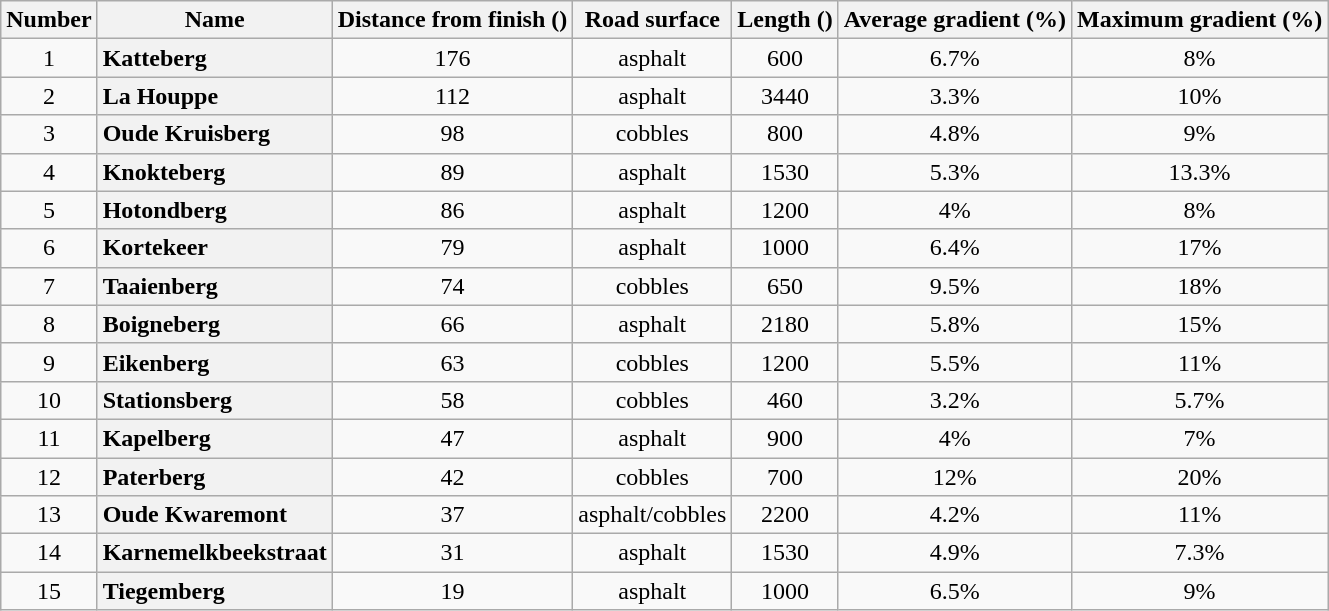<table class="wikitable plainrowheaders sortable" style="text-align: center;">
<tr>
<th scope="col">Number</th>
<th scope="col">Name</th>
<th scope="col">Distance from finish ()</th>
<th scope="col">Road surface</th>
<th scope="col">Length ()</th>
<th scope="col">Average gradient (%)</th>
<th scope="col">Maximum gradient (%)</th>
</tr>
<tr>
<td>1</td>
<th scope="row" style="text-align: left;">Katteberg</th>
<td>176</td>
<td>asphalt</td>
<td>600</td>
<td>6.7%</td>
<td>8%</td>
</tr>
<tr>
<td>2</td>
<th scope="row" style="text-align: left;">La Houppe</th>
<td>112</td>
<td>asphalt</td>
<td>3440</td>
<td>3.3%</td>
<td>10%</td>
</tr>
<tr>
<td>3</td>
<th scope="row" style="text-align: left;">Oude Kruisberg</th>
<td>98</td>
<td>cobbles</td>
<td>800</td>
<td>4.8%</td>
<td>9%</td>
</tr>
<tr>
<td>4</td>
<th scope="row" style="text-align: left;">Knokteberg</th>
<td>89</td>
<td>asphalt</td>
<td>1530</td>
<td>5.3%</td>
<td>13.3%</td>
</tr>
<tr>
<td>5</td>
<th scope="row" style="text-align: left;">Hotondberg</th>
<td>86</td>
<td>asphalt</td>
<td>1200</td>
<td>4%</td>
<td>8%</td>
</tr>
<tr>
<td>6</td>
<th scope="row" style="text-align: left;">Kortekeer</th>
<td>79</td>
<td>asphalt</td>
<td>1000</td>
<td>6.4%</td>
<td>17%</td>
</tr>
<tr>
<td>7</td>
<th scope="row" style="text-align: left;">Taaienberg</th>
<td>74</td>
<td>cobbles</td>
<td>650</td>
<td>9.5%</td>
<td>18%</td>
</tr>
<tr>
<td>8</td>
<th scope="row" style="text-align: left;">Boigneberg</th>
<td>66</td>
<td>asphalt</td>
<td>2180</td>
<td>5.8%</td>
<td>15%</td>
</tr>
<tr>
<td>9</td>
<th scope="row" style="text-align: left;">Eikenberg</th>
<td>63</td>
<td>cobbles</td>
<td>1200</td>
<td>5.5%</td>
<td>11%</td>
</tr>
<tr>
<td>10</td>
<th scope="row" style="text-align: left;">Stationsberg</th>
<td>58</td>
<td>cobbles</td>
<td>460</td>
<td>3.2%</td>
<td>5.7%</td>
</tr>
<tr>
<td>11</td>
<th scope="row" style="text-align: left;">Kapelberg</th>
<td>47</td>
<td>asphalt</td>
<td>900</td>
<td>4%</td>
<td>7%</td>
</tr>
<tr>
<td>12</td>
<th scope="row" style="text-align: left;">Paterberg</th>
<td>42</td>
<td>cobbles</td>
<td>700</td>
<td>12%</td>
<td>20%</td>
</tr>
<tr>
<td>13</td>
<th scope="row" style="text-align: left;">Oude Kwaremont</th>
<td>37</td>
<td>asphalt/cobbles</td>
<td>2200</td>
<td>4.2%</td>
<td>11%</td>
</tr>
<tr>
<td>14</td>
<th scope="row" style="text-align: left;">Karnemelkbeekstraat</th>
<td>31</td>
<td>asphalt</td>
<td>1530</td>
<td>4.9%</td>
<td>7.3%</td>
</tr>
<tr>
<td>15</td>
<th scope="row" style="text-align: left;">Tiegemberg</th>
<td>19</td>
<td>asphalt</td>
<td>1000</td>
<td>6.5%</td>
<td>9%</td>
</tr>
</table>
